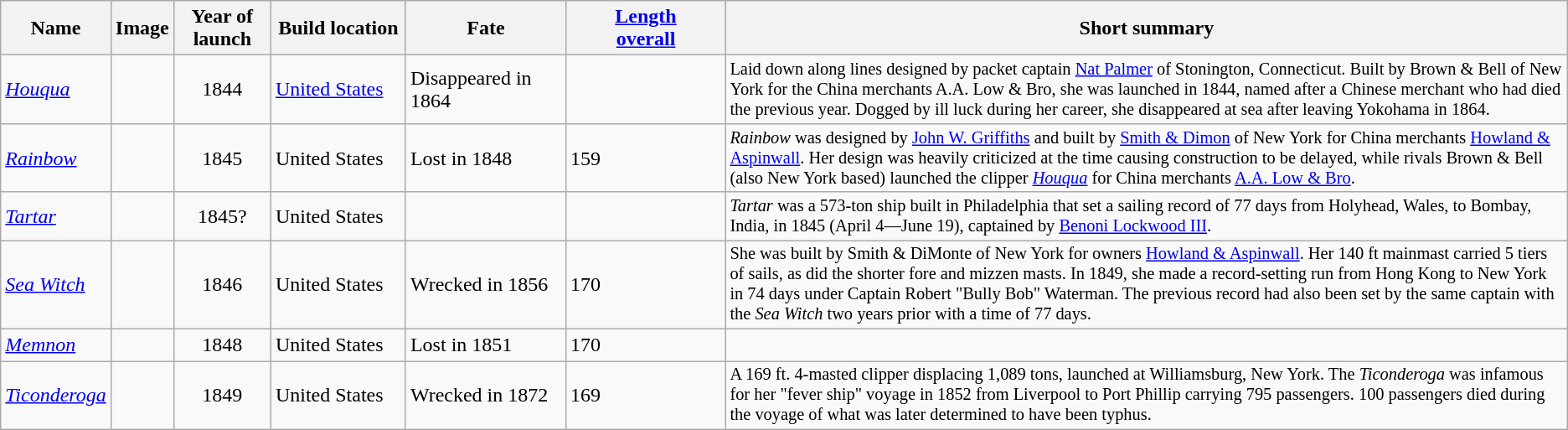<table class="sortable wikitable">
<tr>
<th>Name</th>
<th class="unsortable">Image</th>
<th width=70pt>Year of launch</th>
<th width=100pt>Build location</th>
<th width=120pt>Fate</th>
<th width=120pt><a href='#'>Length<br>overall</a> </th>
<th class="unsortable">Short summary</th>
</tr>
<tr>
<td><a href='#'><em>Houqua</em></a></td>
<td></td>
<td align="center">1844</td>
<td><a href='#'>United States</a><br></td>
<td>Disappeared in 1864</td>
<td></td>
<td style="font-size: 85%">Laid down along lines designed by packet captain <a href='#'>Nat Palmer</a> of Stonington, Connecticut. Built by Brown & Bell of New York for the China merchants A.A. Low & Bro, she was launched in 1844, named after a Chinese merchant who had died the previous year. Dogged by ill luck during her career, she disappeared at sea after leaving Yokohama in 1864.</td>
</tr>
<tr>
<td><a href='#'><em>Rainbow</em></a></td>
<td></td>
<td align="center">1845</td>
<td>United States<br></td>
<td>Lost in 1848</td>
<td><span>159</span> </td>
<td style="font-size: 85%"><em>Rainbow</em> was designed by <a href='#'>John W. Griffiths</a> and built by <a href='#'>Smith & Dimon</a> of New York for China merchants <a href='#'>Howland & Aspinwall</a>. Her design was heavily criticized at the time causing construction to be delayed, while rivals Brown & Bell (also New York based) launched the clipper <em><a href='#'>Houqua</a></em> for China merchants <a href='#'>A.A. Low & Bro</a>.</td>
</tr>
<tr>
<td><a href='#'><em>Tartar</em></a></td>
<td></td>
<td align="center">1845?</td>
<td>United States<br></td>
<td></td>
<td><span></span></td>
<td style="font-size: 85%"><em>Tartar</em> was a 573-ton ship built in Philadelphia that set a sailing record of 77 days from Holyhead, Wales, to Bombay, India, in 1845 (April 4—June 19), captained by <a href='#'>Benoni Lockwood III</a>.</td>
</tr>
<tr>
<td><a href='#'><em>Sea Witch</em></a></td>
<td></td>
<td align="center">1846</td>
<td>United States<br></td>
<td>Wrecked in 1856</td>
<td><span>170</span> </td>
<td style="font-size: 85%">She was built by Smith & DiMonte of New York for owners <a href='#'>Howland & Aspinwall</a>. Her 140 ft mainmast carried 5 tiers of sails, as did the shorter fore and mizzen masts. In 1849, she made a record-setting run from Hong Kong to New York in 74 days under Captain Robert "Bully Bob" Waterman. The previous record had also been set by the same captain with the <em>Sea Witch</em> two years prior with a time of 77 days.</td>
</tr>
<tr>
<td><a href='#'><em>Memnon</em></a></td>
<td></td>
<td align="center">1848</td>
<td>United States<br></td>
<td>Lost in 1851</td>
<td><span>170</span> </td>
<td style="font-size: 85%"></td>
</tr>
<tr>
<td><a href='#'><em>Ticonderoga</em></a></td>
<td></td>
<td align="center">1849</td>
<td>United States<br></td>
<td>Wrecked in 1872</td>
<td><span>169</span> </td>
<td style="font-size: 85%">A 169 ft. 4-masted clipper displacing 1,089 tons, launched at Williamsburg, New York. The <em>Ticonderoga</em> was infamous for her "fever ship" voyage in 1852 from Liverpool to Port Phillip carrying 795 passengers. 100 passengers died during the voyage of what was later determined to have been typhus.</td>
</tr>
</table>
